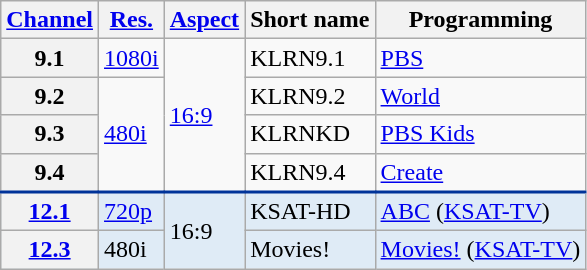<table class="wikitable">
<tr>
<th scope = "col"><a href='#'>Channel</a></th>
<th scope = "col"><a href='#'>Res.</a></th>
<th scope = "col"><a href='#'>Aspect</a></th>
<th scope = "col">Short name</th>
<th scope = "col">Programming</th>
</tr>
<tr>
<th scope = "row">9.1</th>
<td><a href='#'>1080i</a></td>
<td rowspan="4"><a href='#'>16:9</a></td>
<td>KLRN9.1</td>
<td><a href='#'>PBS</a></td>
</tr>
<tr>
<th scope = "row">9.2</th>
<td rowspan="3"><a href='#'>480i</a></td>
<td>KLRN9.2</td>
<td><a href='#'>World</a></td>
</tr>
<tr>
<th scope = "row">9.3</th>
<td>KLRNKD</td>
<td><a href='#'>PBS Kids</a></td>
</tr>
<tr>
<th scope = "row">9.4</th>
<td>KLRN9.4</td>
<td><a href='#'>Create</a></td>
</tr>
<tr style="background-color:#DFEBF6; border-top: 2px solid #003399;">
<th scope = "row"><a href='#'>12.1</a></th>
<td><a href='#'>720p</a></td>
<td rowspan=2>16:9</td>
<td>KSAT-HD</td>
<td><a href='#'>ABC</a> (<a href='#'>KSAT-TV</a>)</td>
</tr>
<tr style="background-color:#DFEBF6;">
<th scope = "row"><a href='#'>12.3</a></th>
<td>480i</td>
<td>Movies!</td>
<td><a href='#'>Movies!</a> (<a href='#'>KSAT-TV</a>)</td>
</tr>
</table>
